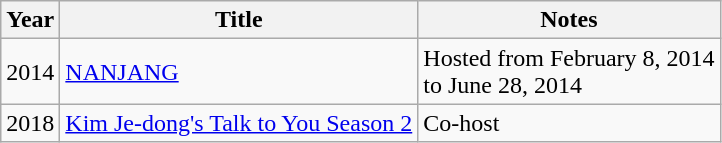<table class="wikitable">
<tr>
<th>Year</th>
<th>Title</th>
<th>Notes</th>
</tr>
<tr>
<td>2014</td>
<td><a href='#'>NANJANG</a></td>
<td>Hosted from February 8, 2014 <br> to June 28, 2014</td>
</tr>
<tr>
<td>2018</td>
<td><a href='#'>Kim Je-dong's Talk to You Season 2</a></td>
<td>Co-host</td>
</tr>
</table>
